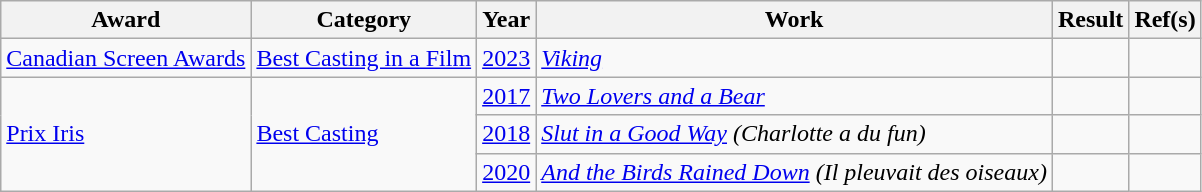<table class="wikitable plainrowheaders sortable">
<tr>
<th>Award</th>
<th>Category</th>
<th>Year</th>
<th>Work</th>
<th>Result</th>
<th>Ref(s)</th>
</tr>
<tr>
<td><a href='#'>Canadian Screen Awards</a></td>
<td><a href='#'>Best Casting in a Film</a></td>
<td><a href='#'>2023</a></td>
<td><em><a href='#'>Viking</a></em></td>
<td></td>
<td></td>
</tr>
<tr>
<td rowspan=3><a href='#'>Prix Iris</a></td>
<td rowspan=3><a href='#'>Best Casting</a></td>
<td><a href='#'>2017</a></td>
<td><em><a href='#'>Two Lovers and a Bear</a></em></td>
<td></td>
<td></td>
</tr>
<tr>
<td><a href='#'>2018</a></td>
<td><em><a href='#'>Slut in a Good Way</a> (Charlotte a du fun)</em></td>
<td></td>
<td></td>
</tr>
<tr>
<td><a href='#'>2020</a></td>
<td><em><a href='#'>And the Birds Rained Down</a> (Il pleuvait des oiseaux)</em></td>
<td></td>
<td></td>
</tr>
</table>
